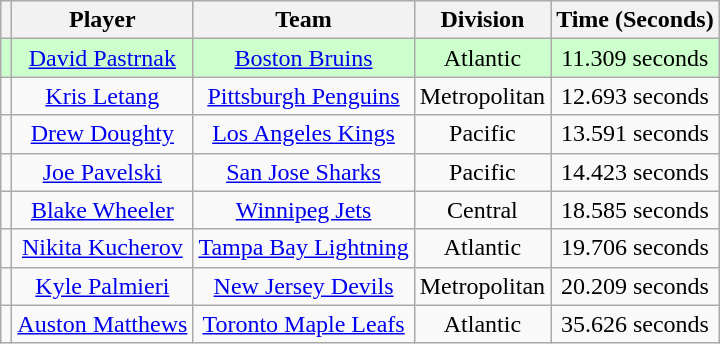<table class="wikitable" style="text-align:center">
<tr>
<th></th>
<th>Player</th>
<th>Team</th>
<th>Division</th>
<th>Time (Seconds)</th>
</tr>
<tr>
<td bgcolor="ccffcc"></td>
<td bgcolor="ccffcc"><a href='#'>David Pastrnak</a></td>
<td bgcolor="ccffcc"><a href='#'>Boston Bruins</a></td>
<td bgcolor="ccffcc">Atlantic</td>
<td bgcolor="ccffcc">11.309 seconds</td>
</tr>
<tr>
<td></td>
<td><a href='#'>Kris Letang</a></td>
<td><a href='#'>Pittsburgh Penguins</a></td>
<td>Metropolitan</td>
<td>12.693 seconds</td>
</tr>
<tr>
<td></td>
<td><a href='#'>Drew Doughty</a></td>
<td><a href='#'>Los Angeles Kings</a></td>
<td>Pacific</td>
<td>13.591 seconds</td>
</tr>
<tr>
<td></td>
<td><a href='#'>Joe Pavelski</a></td>
<td><a href='#'>San Jose Sharks</a></td>
<td>Pacific</td>
<td>14.423 seconds</td>
</tr>
<tr>
<td></td>
<td><a href='#'>Blake Wheeler</a></td>
<td><a href='#'>Winnipeg Jets</a></td>
<td>Central</td>
<td>18.585 seconds</td>
</tr>
<tr>
<td></td>
<td><a href='#'>Nikita Kucherov</a></td>
<td><a href='#'>Tampa Bay Lightning</a></td>
<td>Atlantic</td>
<td>19.706 seconds</td>
</tr>
<tr>
<td></td>
<td><a href='#'>Kyle Palmieri</a></td>
<td><a href='#'>New Jersey Devils</a></td>
<td>Metropolitan</td>
<td>20.209 seconds</td>
</tr>
<tr>
<td></td>
<td><a href='#'>Auston Matthews</a></td>
<td><a href='#'>Toronto Maple Leafs</a></td>
<td>Atlantic</td>
<td>35.626 seconds</td>
</tr>
</table>
